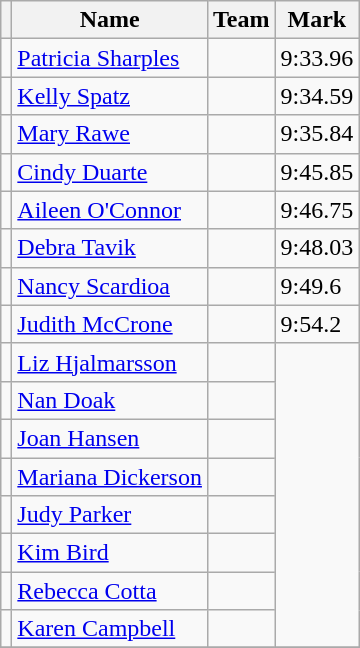<table class=wikitable>
<tr>
<th></th>
<th>Name</th>
<th>Team</th>
<th>Mark</th>
</tr>
<tr>
<td></td>
<td><a href='#'>Patricia Sharples</a></td>
<td></td>
<td>9:33.96</td>
</tr>
<tr>
<td></td>
<td><a href='#'>Kelly Spatz</a></td>
<td></td>
<td>9:34.59</td>
</tr>
<tr>
<td></td>
<td><a href='#'>Mary Rawe</a></td>
<td></td>
<td>9:35.84</td>
</tr>
<tr>
<td></td>
<td><a href='#'>Cindy Duarte</a></td>
<td></td>
<td>9:45.85</td>
</tr>
<tr>
<td></td>
<td><a href='#'>Aileen O'Connor</a></td>
<td></td>
<td>9:46.75</td>
</tr>
<tr>
<td></td>
<td><a href='#'>Debra Tavik</a></td>
<td></td>
<td>9:48.03</td>
</tr>
<tr>
<td></td>
<td><a href='#'>Nancy Scardioa</a></td>
<td></td>
<td>9:49.6</td>
</tr>
<tr>
<td></td>
<td><a href='#'>Judith McCrone</a></td>
<td></td>
<td>9:54.2</td>
</tr>
<tr>
<td></td>
<td><a href='#'>Liz Hjalmarsson</a></td>
<td></td>
<td rowspan=8></td>
</tr>
<tr>
<td></td>
<td><a href='#'>Nan Doak</a></td>
<td></td>
</tr>
<tr>
<td></td>
<td><a href='#'>Joan Hansen</a></td>
<td></td>
</tr>
<tr>
<td></td>
<td><a href='#'>Mariana Dickerson</a></td>
<td></td>
</tr>
<tr>
<td></td>
<td><a href='#'>Judy Parker</a></td>
<td></td>
</tr>
<tr>
<td></td>
<td><a href='#'>Kim Bird</a></td>
<td></td>
</tr>
<tr>
<td></td>
<td><a href='#'>Rebecca Cotta</a></td>
<td></td>
</tr>
<tr>
<td></td>
<td><a href='#'>Karen Campbell</a></td>
<td></td>
</tr>
<tr>
</tr>
</table>
